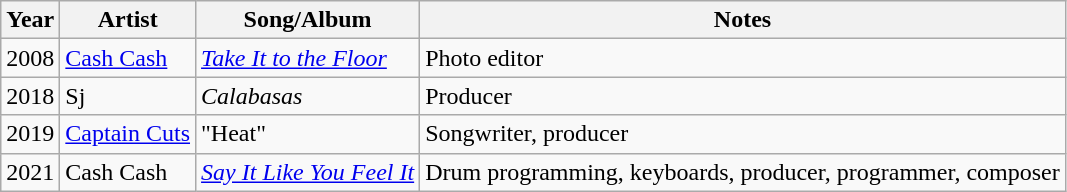<table class="wikitable">
<tr>
<th>Year</th>
<th>Artist</th>
<th>Song/Album</th>
<th>Notes</th>
</tr>
<tr>
<td>2008</td>
<td><a href='#'>Cash Cash</a></td>
<td><em><a href='#'>Take It to the Floor</a></em></td>
<td>Photo editor</td>
</tr>
<tr>
<td>2018</td>
<td>Sj</td>
<td><em>Calabasas</em></td>
<td>Producer</td>
</tr>
<tr>
<td>2019</td>
<td><a href='#'>Captain Cuts</a></td>
<td>"Heat"</td>
<td>Songwriter, producer</td>
</tr>
<tr>
<td>2021</td>
<td>Cash Cash</td>
<td><em><a href='#'>Say It Like You Feel It</a></em></td>
<td>Drum programming, keyboards, producer, programmer, composer</td>
</tr>
</table>
